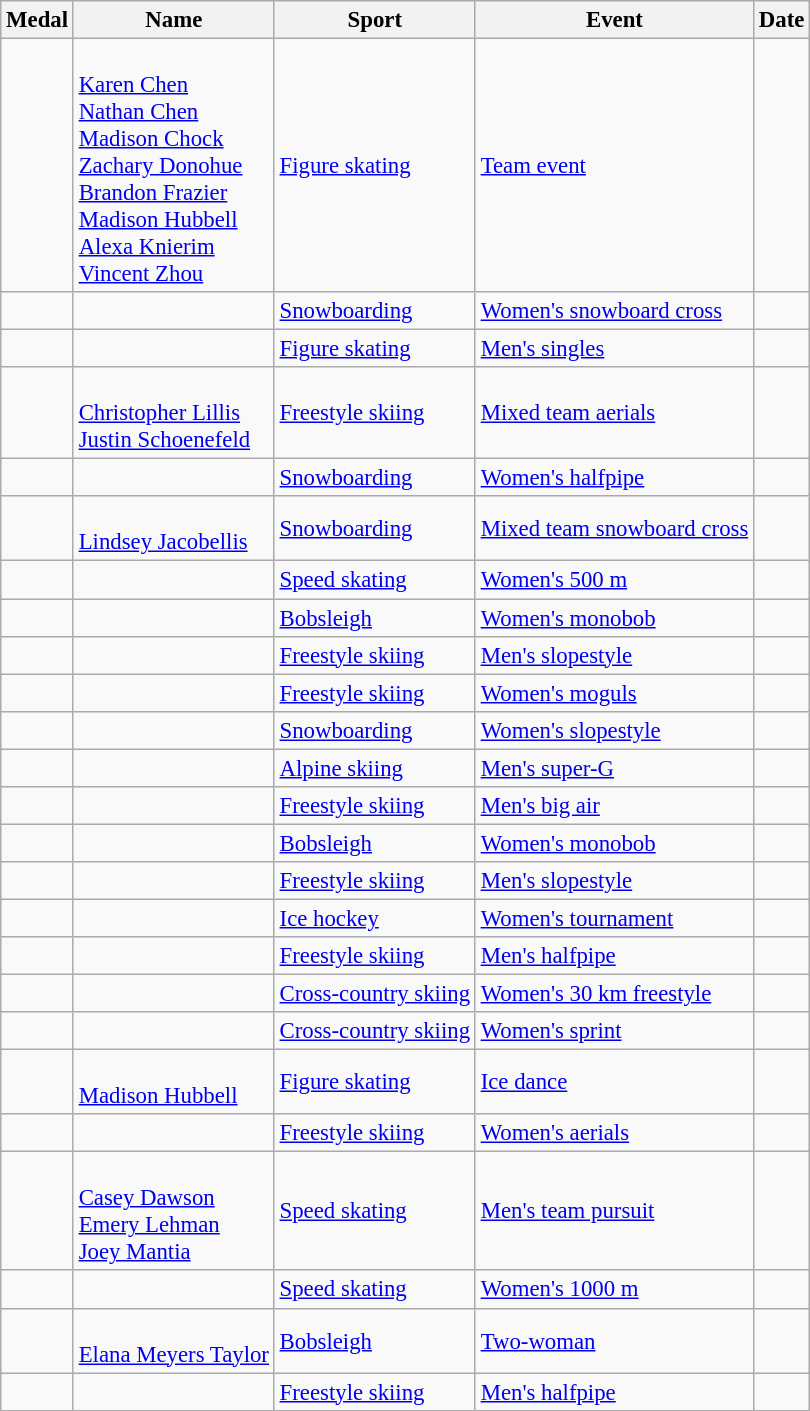<table class="wikitable sortable"  style="font-size:95%">
<tr>
<th>Medal</th>
<th>Name</th>
<th>Sport</th>
<th>Event</th>
<th>Date</th>
</tr>
<tr>
<td></td>
<td><br><a href='#'>Karen Chen</a><br><a href='#'>Nathan Chen</a><br><a href='#'>Madison Chock</a><br><a href='#'>Zachary Donohue</a><br><a href='#'>Brandon Frazier</a><br><a href='#'>Madison Hubbell</a><br><a href='#'>Alexa Knierim</a><br><a href='#'>Vincent Zhou</a></td>
<td><a href='#'>Figure skating</a></td>
<td><a href='#'>Team event</a></td>
<td></td>
</tr>
<tr>
<td></td>
<td></td>
<td><a href='#'>Snowboarding</a></td>
<td><a href='#'>Women's snowboard cross</a></td>
<td></td>
</tr>
<tr>
<td></td>
<td></td>
<td><a href='#'>Figure skating</a></td>
<td><a href='#'>Men's singles</a></td>
<td></td>
</tr>
<tr>
<td></td>
<td><br><a href='#'>Christopher Lillis</a><br><a href='#'>Justin Schoenefeld</a></td>
<td><a href='#'>Freestyle skiing</a></td>
<td><a href='#'>Mixed team aerials</a></td>
<td></td>
</tr>
<tr>
<td></td>
<td></td>
<td><a href='#'>Snowboarding</a></td>
<td><a href='#'>Women's halfpipe</a></td>
<td></td>
</tr>
<tr>
<td></td>
<td><br><a href='#'>Lindsey Jacobellis</a></td>
<td><a href='#'>Snowboarding</a></td>
<td><a href='#'>Mixed team snowboard cross</a></td>
<td></td>
</tr>
<tr>
<td></td>
<td></td>
<td><a href='#'>Speed skating</a></td>
<td><a href='#'>Women's 500 m</a></td>
<td></td>
</tr>
<tr>
<td></td>
<td></td>
<td><a href='#'>Bobsleigh</a></td>
<td><a href='#'>Women's monobob</a></td>
<td></td>
</tr>
<tr>
<td></td>
<td></td>
<td><a href='#'>Freestyle skiing</a></td>
<td><a href='#'>Men's slopestyle</a></td>
<td></td>
</tr>
<tr>
<td></td>
<td></td>
<td><a href='#'>Freestyle skiing</a></td>
<td><a href='#'>Women's moguls</a></td>
<td></td>
</tr>
<tr>
<td></td>
<td></td>
<td><a href='#'>Snowboarding</a></td>
<td><a href='#'>Women's slopestyle</a></td>
<td></td>
</tr>
<tr>
<td></td>
<td></td>
<td><a href='#'>Alpine skiing</a></td>
<td><a href='#'>Men's super-G</a></td>
<td></td>
</tr>
<tr>
<td></td>
<td></td>
<td><a href='#'>Freestyle skiing</a></td>
<td><a href='#'>Men's big air</a></td>
<td></td>
</tr>
<tr>
<td></td>
<td></td>
<td><a href='#'>Bobsleigh</a></td>
<td><a href='#'>Women's monobob</a></td>
<td></td>
</tr>
<tr>
<td></td>
<td></td>
<td><a href='#'>Freestyle skiing</a></td>
<td><a href='#'>Men's slopestyle</a></td>
<td></td>
</tr>
<tr>
<td></td>
<td><br></td>
<td><a href='#'>Ice hockey</a></td>
<td><a href='#'>Women's tournament</a></td>
<td></td>
</tr>
<tr>
<td></td>
<td></td>
<td><a href='#'>Freestyle skiing</a></td>
<td><a href='#'>Men's halfpipe</a></td>
<td></td>
</tr>
<tr>
<td></td>
<td></td>
<td><a href='#'>Cross-country skiing</a></td>
<td><a href='#'>Women's 30 km freestyle</a></td>
<td></td>
</tr>
<tr>
<td></td>
<td></td>
<td><a href='#'>Cross-country skiing</a></td>
<td><a href='#'>Women's sprint</a></td>
<td></td>
</tr>
<tr>
<td></td>
<td><br><a href='#'>Madison Hubbell</a></td>
<td><a href='#'>Figure skating</a></td>
<td><a href='#'>Ice dance</a></td>
<td></td>
</tr>
<tr>
<td></td>
<td></td>
<td><a href='#'>Freestyle skiing</a></td>
<td><a href='#'>Women's aerials</a></td>
<td></td>
</tr>
<tr>
<td></td>
<td><br><a href='#'>Casey Dawson</a><br><a href='#'>Emery Lehman</a><br><a href='#'>Joey Mantia</a></td>
<td><a href='#'>Speed skating</a></td>
<td><a href='#'>Men's team pursuit</a></td>
<td></td>
</tr>
<tr>
<td></td>
<td></td>
<td><a href='#'>Speed skating</a></td>
<td><a href='#'>Women's 1000 m</a></td>
<td></td>
</tr>
<tr>
<td></td>
<td><br><a href='#'>Elana Meyers Taylor</a></td>
<td><a href='#'>Bobsleigh</a></td>
<td><a href='#'>Two-woman</a></td>
<td></td>
</tr>
<tr>
<td></td>
<td></td>
<td><a href='#'>Freestyle skiing</a></td>
<td><a href='#'>Men's halfpipe</a></td>
<td></td>
</tr>
</table>
